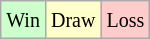<table class="wikitable">
<tr>
<td style="background-color: #CCFFCC;"><small>Win</small></td>
<td style="background-color: #FFFFCC;"><small>Draw</small></td>
<td style="background-color: #FFCCCC;"><small>Loss</small></td>
</tr>
</table>
